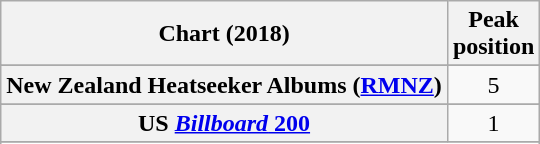<table class="wikitable sortable plainrowheaders" style="text-align:center">
<tr>
<th scope="col">Chart (2018)</th>
<th scope="col">Peak<br> position</th>
</tr>
<tr>
</tr>
<tr>
</tr>
<tr>
<th scope="row">New Zealand Heatseeker Albums (<a href='#'>RMNZ</a>)</th>
<td>5</td>
</tr>
<tr>
</tr>
<tr>
</tr>
<tr>
</tr>
<tr>
<th scope="row">US <a href='#'><em>Billboard</em> 200</a></th>
<td>1</td>
</tr>
<tr>
</tr>
<tr>
</tr>
</table>
